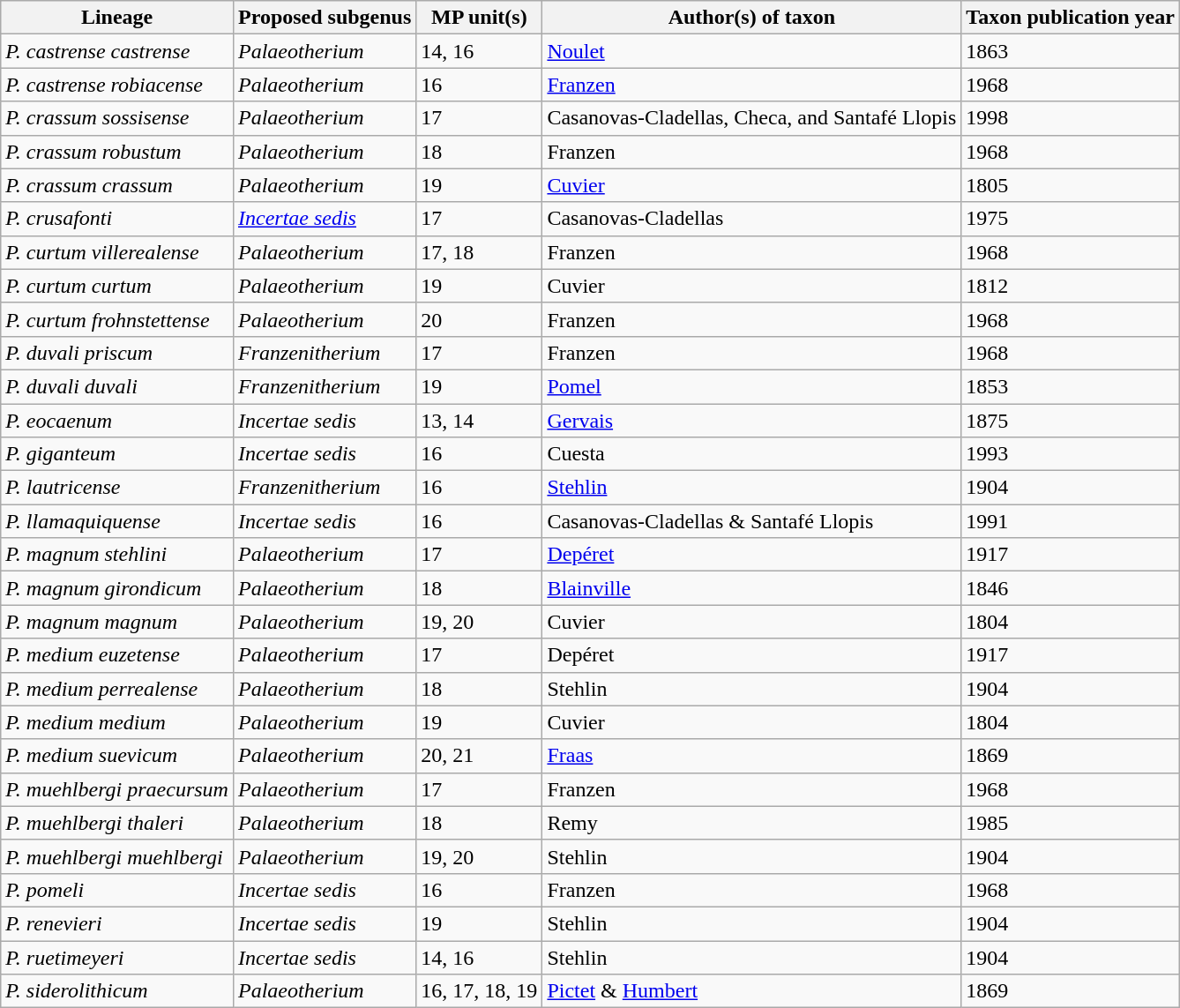<table class="wikitable sortable">
<tr>
<th>Lineage</th>
<th>Proposed subgenus</th>
<th>MP unit(s)</th>
<th>Author(s) of taxon</th>
<th>Taxon publication year</th>
</tr>
<tr>
<td><em>P. castrense castrense</em></td>
<td><em>Palaeotherium</em></td>
<td>14, 16</td>
<td><a href='#'>Noulet</a></td>
<td>1863</td>
</tr>
<tr>
<td><em>P. castrense robiacense</em></td>
<td><em>Palaeotherium</em></td>
<td>16</td>
<td><a href='#'>Franzen</a></td>
<td>1968</td>
</tr>
<tr>
<td><em>P. crassum sossisense</em></td>
<td><em>Palaeotherium</em></td>
<td>17</td>
<td>Casanovas-Cladellas, Checa, and Santafé Llopis</td>
<td>1998</td>
</tr>
<tr>
<td><em>P. crassum robustum</em></td>
<td><em>Palaeotherium</em></td>
<td>18</td>
<td>Franzen</td>
<td>1968</td>
</tr>
<tr>
<td><em>P. crassum crassum</em></td>
<td><em>Palaeotherium</em></td>
<td>19</td>
<td><a href='#'>Cuvier</a></td>
<td>1805</td>
</tr>
<tr>
<td><em>P. crusafonti</em></td>
<td><em><a href='#'>Incertae sedis</a></em></td>
<td>17</td>
<td>Casanovas-Cladellas</td>
<td>1975</td>
</tr>
<tr>
<td><em>P. curtum villerealense</em></td>
<td><em>Palaeotherium</em></td>
<td>17, 18</td>
<td>Franzen</td>
<td>1968</td>
</tr>
<tr>
<td><em>P. curtum curtum</em></td>
<td><em>Palaeotherium</em></td>
<td>19</td>
<td>Cuvier</td>
<td>1812</td>
</tr>
<tr>
<td><em>P. curtum frohnstettense</em></td>
<td><em>Palaeotherium</em></td>
<td>20</td>
<td>Franzen</td>
<td>1968</td>
</tr>
<tr>
<td><em>P. duvali priscum</em></td>
<td><em>Franzenitherium</em></td>
<td>17</td>
<td>Franzen</td>
<td>1968</td>
</tr>
<tr>
<td><em>P. duvali duvali</em></td>
<td><em>Franzenitherium</em></td>
<td>19</td>
<td><a href='#'>Pomel</a></td>
<td>1853</td>
</tr>
<tr>
<td><em>P. eocaenum</em></td>
<td><em>Incertae sedis</em></td>
<td>13, 14</td>
<td><a href='#'>Gervais</a></td>
<td>1875</td>
</tr>
<tr>
<td><em>P. giganteum</em></td>
<td><em>Incertae sedis</em></td>
<td>16</td>
<td>Cuesta</td>
<td>1993</td>
</tr>
<tr>
<td><em>P. lautricense</em></td>
<td><em>Franzenitherium</em></td>
<td>16</td>
<td><a href='#'>Stehlin</a></td>
<td>1904</td>
</tr>
<tr>
<td><em>P. llamaquiquense</em></td>
<td><em>Incertae sedis</em></td>
<td>16</td>
<td>Casanovas-Cladellas & Santafé Llopis</td>
<td>1991</td>
</tr>
<tr>
<td><em>P. magnum stehlini</em></td>
<td><em>Palaeotherium</em></td>
<td>17</td>
<td><a href='#'>Depéret</a></td>
<td>1917</td>
</tr>
<tr>
<td><em>P. magnum girondicum</em></td>
<td><em>Palaeotherium</em></td>
<td>18</td>
<td><a href='#'>Blainville</a></td>
<td>1846</td>
</tr>
<tr>
<td><em>P. magnum magnum</em></td>
<td><em>Palaeotherium</em></td>
<td>19, 20</td>
<td>Cuvier</td>
<td>1804</td>
</tr>
<tr>
<td><em>P. medium euzetense</em></td>
<td><em>Palaeotherium</em></td>
<td>17</td>
<td>Depéret</td>
<td>1917</td>
</tr>
<tr>
<td><em>P. medium perrealense</em></td>
<td><em>Palaeotherium</em></td>
<td>18</td>
<td>Stehlin</td>
<td>1904</td>
</tr>
<tr>
<td><em>P. medium medium</em></td>
<td><em>Palaeotherium</em></td>
<td>19</td>
<td>Cuvier</td>
<td>1804</td>
</tr>
<tr>
<td><em>P. medium suevicum</em></td>
<td><em>Palaeotherium</em></td>
<td>20, 21</td>
<td><a href='#'>Fraas</a></td>
<td>1869</td>
</tr>
<tr>
<td><em>P. muehlbergi praecursum</em></td>
<td><em>Palaeotherium</em></td>
<td>17</td>
<td>Franzen</td>
<td>1968</td>
</tr>
<tr>
<td><em>P. muehlbergi thaleri</em></td>
<td><em>Palaeotherium</em></td>
<td>18</td>
<td>Remy</td>
<td>1985</td>
</tr>
<tr>
<td><em>P. muehlbergi muehlbergi</em></td>
<td><em>Palaeotherium</em></td>
<td>19, 20</td>
<td>Stehlin</td>
<td>1904</td>
</tr>
<tr>
<td><em>P. pomeli</em></td>
<td><em>Incertae sedis</em></td>
<td>16</td>
<td>Franzen</td>
<td>1968</td>
</tr>
<tr>
<td><em>P. renevieri</em></td>
<td><em>Incertae sedis</em></td>
<td>19</td>
<td>Stehlin</td>
<td>1904</td>
</tr>
<tr>
<td><em>P. ruetimeyeri</em></td>
<td><em>Incertae sedis</em></td>
<td>14, 16</td>
<td>Stehlin</td>
<td>1904</td>
</tr>
<tr>
<td><em>P. siderolithicum</em></td>
<td><em>Palaeotherium</em></td>
<td>16, 17, 18, 19</td>
<td><a href='#'>Pictet</a> & <a href='#'>Humbert</a></td>
<td>1869</td>
</tr>
</table>
